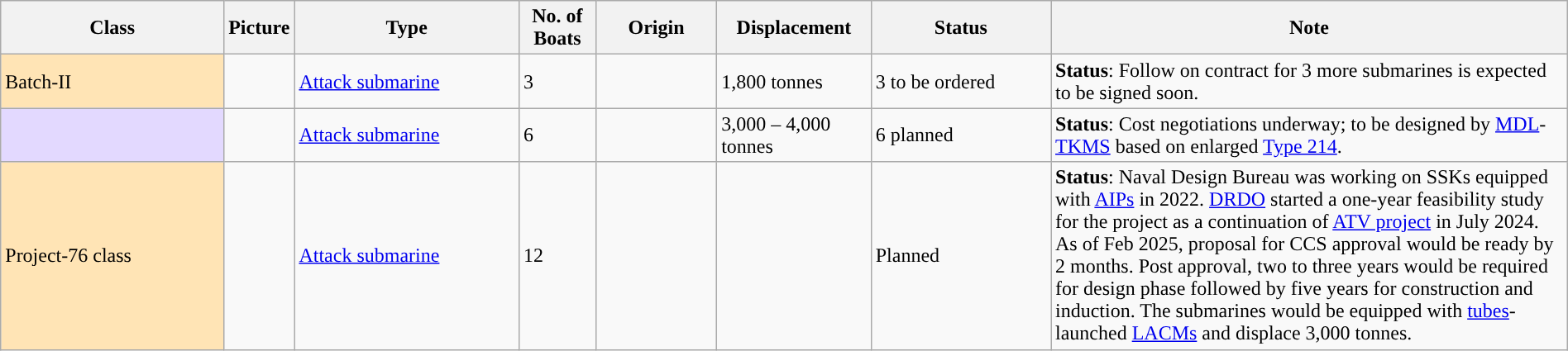<table class="wikitable" style="margin:auto; width:100%;">
<tr>
<th style="text-align:centre; width:15%;">Class</th>
<th style="text-align:centre; width:0%;">Picture</th>
<th style="text-align:centre; width:15%;">Type</th>
<th style="text-align:centre; width:5%;">No. of Boats</th>
<th style="text-align:centre; width:8%;">Origin</th>
<th style="text-align:centre; width:10%;">Displacement</th>
<th style="text-align:centre; width:12%;">Status</th>
<th style="text-align:centre; width:42%;">Note</th>
</tr>
<tr>
<td style="background: #FFE4B5"> Batch-II</td>
<td></td>
<td><a href='#'>Attack submarine</a></td>
<td>3</td>
<td><br></td>
<td>1,800 tonnes</td>
<td>3 to be ordered</td>
<td><strong>Status</strong>: Follow on contract for 3 more submarines is expected to be signed soon.</td>
</tr>
<tr>
<td style="background: #e3d9ff"></td>
<td></td>
<td><a href='#'>Attack submarine</a></td>
<td>6</td>
<td></td>
<td>3,000 – 4,000 tonnes</td>
<td>6 planned</td>
<td><strong>Status</strong>: Cost negotiations underway; to be designed by <a href='#'>MDL</a>-<a href='#'>TKMS</a> based on enlarged <a href='#'>Type 214</a>.</td>
</tr>
<tr>
<td style="background: #FFE4B5">Project-76 class</td>
<td></td>
<td><a href='#'>Attack submarine</a></td>
<td>12</td>
<td></td>
<td></td>
<td>Planned</td>
<td><strong>Status</strong>: Naval Design Bureau was working on SSKs equipped with <a href='#'>AIPs</a> in 2022. <a href='#'>DRDO</a> started a one-year feasibility study for the project as a continuation of <a href='#'>ATV project</a> in July 2024. As of Feb 2025, proposal for CCS approval would be ready by 2 months. Post approval, two to three years would be required for design phase followed by five years for construction and induction. The submarines would be equipped with <a href='#'>tubes</a>-launched <a href='#'>LACMs</a> and displace 3,000 tonnes.</td>
</tr>
</table>
